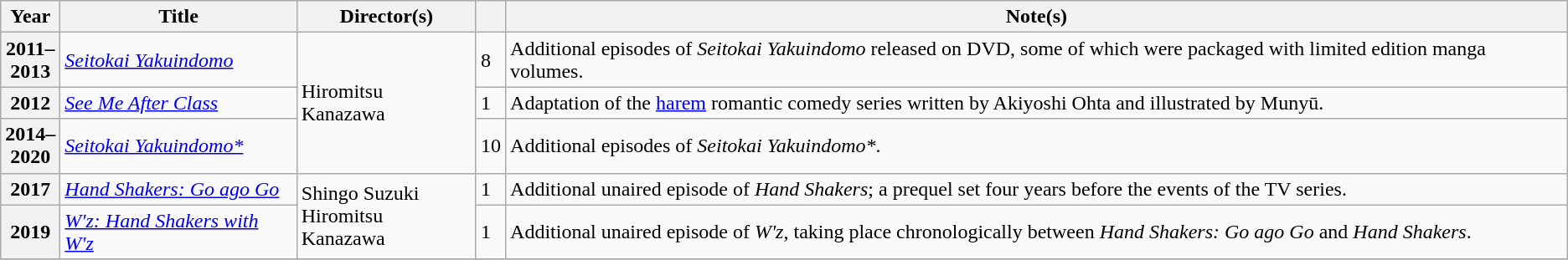<table class="wikitable sortable plainrowheaders">
<tr>
<th scope="col" class="unsortable" width=10>Year</th>
<th scope="col">Title</th>
<th scope="col">Director(s)</th>
<th scope="col"></th>
<th scope="col" class="unsortable">Note(s)</th>
</tr>
<tr>
<th scope="row">2011–2013</th>
<td><em><a href='#'>Seitokai Yakuindomo</a></em></td>
<td rowspan="3">Hiromitsu Kanazawa</td>
<td>8</td>
<td style="text-align:left;">Additional episodes of <em>Seitokai Yakuindomo</em> released on DVD, some of which were packaged with limited edition manga volumes.</td>
</tr>
<tr>
<th scope="row">2012</th>
<td><em><a href='#'>See Me After Class</a></em></td>
<td>1</td>
<td style="text-align:left;">Adaptation of the <a href='#'>harem</a> romantic comedy series written by Akiyoshi Ohta and illustrated by Munyū.</td>
</tr>
<tr>
<th scope="row">2014–2020</th>
<td><em><a href='#'>Seitokai Yakuindomo*</a></em></td>
<td>10</td>
<td style="text-align:left;">Additional episodes of <em>Seitokai Yakuindomo*</em>.</td>
</tr>
<tr>
<th scope="row">2017</th>
<td><em><a href='#'>Hand Shakers: Go ago Go</a></em></td>
<td rowspan="2">Shingo Suzuki<br>Hiromitsu Kanazawa</td>
<td>1</td>
<td style="text-align:left;">Additional unaired episode of <em>Hand Shakers</em>; a prequel set four years before the events of the TV series.</td>
</tr>
<tr>
<th scope="row">2019</th>
<td><em><a href='#'>W'z: Hand Shakers with W'z</a></em></td>
<td>1</td>
<td style="text-align:left;">Additional unaired episode of <em>W'z</em>, taking place chronologically between <em>Hand Shakers: Go ago Go</em> and <em>Hand Shakers</em>.</td>
</tr>
<tr>
</tr>
</table>
